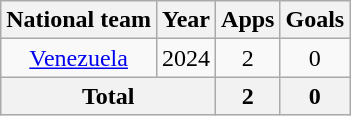<table class="wikitable" style="text-align:center">
<tr>
<th>National team</th>
<th>Year</th>
<th>Apps</th>
<th>Goals</th>
</tr>
<tr>
<td rowspan="1"><a href='#'>Venezuela</a></td>
<td>2024</td>
<td>2</td>
<td>0</td>
</tr>
<tr>
<th colspan="2">Total</th>
<th>2</th>
<th>0</th>
</tr>
</table>
